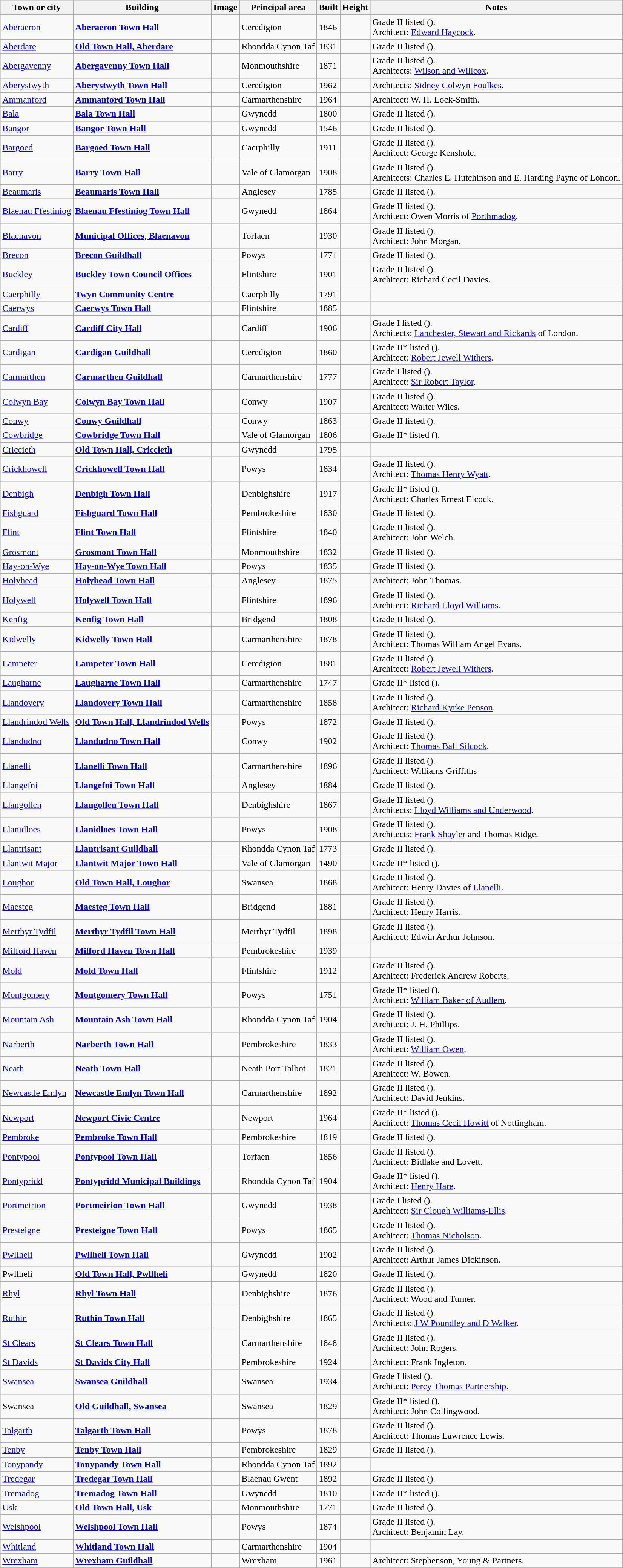<table class="wikitable sortable">
<tr>
<th class=unsortable>Town or city</th>
<th class=unsortable>Building</th>
<th class=unsortable>Image</th>
<th>Principal area</th>
<th>Built</th>
<th>Height</th>
<th class=unsortable>Notes</th>
</tr>
<tr>
<td><a href='#'>Aberaeron</a></td>
<td><strong><a href='#'>Aberaeron Town Hall</a></strong><br></td>
<td></td>
<td>Ceredigion</td>
<td>1846</td>
<td></td>
<td>Grade II listed ().<br>Architect: <a href='#'>Edward Haycock</a>.</td>
</tr>
<tr>
<td><a href='#'>Aberdare</a></td>
<td><strong><a href='#'>Old Town Hall, Aberdare</a></strong><br></td>
<td></td>
<td>Rhondda Cynon Taf</td>
<td>1831</td>
<td></td>
<td>Grade II listed ().</td>
</tr>
<tr>
<td><a href='#'>Abergavenny</a></td>
<td><strong><a href='#'>Abergavenny Town Hall</a></strong><br></td>
<td></td>
<td>Monmouthshire</td>
<td>1871</td>
<td></td>
<td>Grade II listed ().<br>Architects: <a href='#'>Wilson and Willcox</a>.</td>
</tr>
<tr>
<td><a href='#'>Aberystwyth</a></td>
<td><strong><a href='#'>Aberystwyth Town Hall</a></strong><br></td>
<td></td>
<td>Ceredigion</td>
<td>1962</td>
<td></td>
<td>Architects: <a href='#'>Sidney Colwyn Foulkes</a>.</td>
</tr>
<tr>
<td><a href='#'>Ammanford</a></td>
<td><strong><a href='#'>Ammanford Town Hall</a></strong><br></td>
<td></td>
<td>Carmarthenshire</td>
<td>1964</td>
<td></td>
<td>Architect: W. H. Lock-Smith.</td>
</tr>
<tr>
<td><a href='#'>Bala</a></td>
<td><strong><a href='#'>Bala Town Hall</a></strong><br></td>
<td></td>
<td>Gwynedd</td>
<td>1800</td>
<td></td>
<td>Grade II listed ().</td>
</tr>
<tr>
<td><a href='#'>Bangor</a></td>
<td><strong><a href='#'>Bangor Town Hall</a></strong><br></td>
<td></td>
<td>Gwynedd</td>
<td>1546</td>
<td></td>
<td>Grade II listed ().</td>
</tr>
<tr>
<td><a href='#'>Bargoed</a></td>
<td><strong><a href='#'>Bargoed Town Hall</a></strong><br></td>
<td></td>
<td>Caerphilly</td>
<td>1911</td>
<td></td>
<td>Grade II listed ().<br>Architect: George Kenshole.</td>
</tr>
<tr>
<td><a href='#'>Barry</a></td>
<td><strong><a href='#'>Barry Town Hall</a></strong><br></td>
<td></td>
<td>Vale of Glamorgan</td>
<td>1908</td>
<td></td>
<td>Grade II listed ().<br>Architects: Charles E. Hutchinson and E. Harding Payne of London.</td>
</tr>
<tr>
<td><a href='#'>Beaumaris</a></td>
<td><strong><a href='#'>Beaumaris Town Hall</a></strong><br></td>
<td></td>
<td>Anglesey</td>
<td>1785</td>
<td></td>
<td>Grade II listed ().</td>
</tr>
<tr>
<td><a href='#'>Blaenau Ffestiniog</a></td>
<td><strong><a href='#'>Blaenau Ffestiniog Town Hall</a></strong><br></td>
<td></td>
<td>Gwynedd</td>
<td>1864</td>
<td></td>
<td>Grade II listed ().<br>Architect: Owen Morris of <a href='#'>Porthmadog</a>.</td>
</tr>
<tr>
<td><a href='#'>Blaenavon</a></td>
<td><strong><a href='#'>Municipal Offices, Blaenavon</a></strong><br></td>
<td></td>
<td>Torfaen</td>
<td>1930</td>
<td></td>
<td>Grade II listed ().<br>Architect: John Morgan.</td>
</tr>
<tr>
<td><a href='#'>Brecon</a></td>
<td><strong><a href='#'>Brecon Guildhall</a></strong><br></td>
<td></td>
<td>Powys</td>
<td>1771</td>
<td></td>
<td>Grade II listed ().</td>
</tr>
<tr>
<td><a href='#'>Buckley</a></td>
<td><strong><a href='#'>Buckley Town Council Offices</a></strong><br></td>
<td></td>
<td>Flintshire</td>
<td>1901</td>
<td></td>
<td>Grade II listed ().<br>Architect: Richard Cecil Davies.</td>
</tr>
<tr>
<td><a href='#'>Caerphilly</a></td>
<td><strong><a href='#'>Twyn Community Centre</a></strong><br></td>
<td></td>
<td>Caerphilly</td>
<td>1791</td>
<td></td>
<td></td>
</tr>
<tr>
<td><a href='#'>Caerwys</a></td>
<td><strong><a href='#'>Caerwys Town Hall</a></strong><br></td>
<td></td>
<td>Flintshire</td>
<td>1885</td>
<td></td>
<td></td>
</tr>
<tr>
<td><a href='#'>Cardiff</a></td>
<td><strong><a href='#'>Cardiff City Hall</a></strong><br></td>
<td></td>
<td>Cardiff</td>
<td>1906</td>
<td></td>
<td>Grade I listed ().<br>Architects: <a href='#'>Lanchester, Stewart and Rickards</a> of London.</td>
</tr>
<tr>
<td><a href='#'>Cardigan</a></td>
<td><strong><a href='#'>Cardigan Guildhall</a></strong><br></td>
<td></td>
<td>Ceredigion</td>
<td>1860</td>
<td></td>
<td>Grade II* listed ().<br>Architect: <a href='#'>Robert Jewell Withers</a>.</td>
</tr>
<tr>
<td><a href='#'>Carmarthen</a></td>
<td><strong><a href='#'>Carmarthen Guildhall</a></strong><br></td>
<td></td>
<td>Carmarthenshire</td>
<td>1777</td>
<td></td>
<td>Grade I listed ().<br>Architect: <a href='#'>Sir Robert Taylor</a>.</td>
</tr>
<tr>
<td><a href='#'>Colwyn Bay</a></td>
<td><strong><a href='#'>Colwyn Bay Town Hall</a></strong><br></td>
<td></td>
<td>Conwy</td>
<td>1907</td>
<td></td>
<td>Grade II listed ().<br>Architect: Walter Wiles.</td>
</tr>
<tr>
<td><a href='#'>Conwy</a></td>
<td><strong><a href='#'>Conwy Guildhall</a></strong><br></td>
<td></td>
<td>Conwy</td>
<td>1863</td>
<td></td>
<td>Grade II listed ().</td>
</tr>
<tr>
<td><a href='#'>Cowbridge</a></td>
<td><strong><a href='#'>Cowbridge Town Hall</a></strong><br></td>
<td></td>
<td>Vale of Glamorgan</td>
<td>1806</td>
<td></td>
<td>Grade II* listed ().</td>
</tr>
<tr>
<td><a href='#'>Criccieth</a></td>
<td><strong><a href='#'>Old Town Hall, Criccieth</a></strong><br></td>
<td></td>
<td>Gwynedd</td>
<td>1795</td>
<td></td>
<td></td>
</tr>
<tr>
<td><a href='#'>Crickhowell</a></td>
<td><strong><a href='#'>Crickhowell Town Hall</a></strong><br></td>
<td></td>
<td>Powys</td>
<td>1834</td>
<td></td>
<td>Grade II listed ().<br>Architect: <a href='#'>Thomas Henry Wyatt</a>.</td>
</tr>
<tr>
<td><a href='#'>Denbigh</a></td>
<td><strong><a href='#'>Denbigh Town Hall</a></strong><br></td>
<td></td>
<td>Denbighshire</td>
<td>1917</td>
<td></td>
<td>Grade II* listed ().<br>Architect: Charles Ernest Elcock.</td>
</tr>
<tr>
<td><a href='#'>Fishguard</a></td>
<td><strong><a href='#'>Fishguard Town Hall</a></strong><br></td>
<td></td>
<td>Pembrokeshire</td>
<td>1830</td>
<td></td>
<td>Grade II listed ().</td>
</tr>
<tr>
<td><a href='#'>Flint</a></td>
<td><strong><a href='#'>Flint Town Hall</a></strong><br></td>
<td></td>
<td>Flintshire</td>
<td>1840</td>
<td></td>
<td>Grade II listed ().<br>Architect: John Welch.</td>
</tr>
<tr>
<td><a href='#'>Grosmont</a></td>
<td><strong><a href='#'>Grosmont Town Hall</a></strong><br></td>
<td></td>
<td>Monmouthshire</td>
<td>1832</td>
<td></td>
<td>Grade II listed ().</td>
</tr>
<tr>
<td><a href='#'>Hay-on-Wye</a></td>
<td><strong><a href='#'>Hay-on-Wye Town Hall</a></strong><br></td>
<td></td>
<td>Powys</td>
<td>1835</td>
<td></td>
<td>Grade II listed ().</td>
</tr>
<tr>
<td><a href='#'>Holyhead</a></td>
<td><strong><a href='#'>Holyhead Town Hall</a></strong><br></td>
<td></td>
<td>Anglesey</td>
<td>1875</td>
<td></td>
<td>Architect: John Thomas.</td>
</tr>
<tr>
<td><a href='#'>Holywell</a></td>
<td><strong><a href='#'>Holywell Town Hall</a></strong><br></td>
<td></td>
<td>Flintshire</td>
<td>1896</td>
<td></td>
<td>Grade II listed ().<br>Architect: <a href='#'>Richard Lloyd Williams</a>.</td>
</tr>
<tr>
<td><a href='#'>Kenfig</a></td>
<td><strong><a href='#'>Kenfig Town Hall</a></strong><br></td>
<td></td>
<td>Bridgend</td>
<td>1808</td>
<td></td>
<td>Grade II listed ().</td>
</tr>
<tr>
<td><a href='#'>Kidwelly</a></td>
<td><strong><a href='#'>Kidwelly Town Hall</a></strong><br></td>
<td></td>
<td>Carmarthenshire</td>
<td>1878</td>
<td></td>
<td>Grade II listed ().<br>Architect: Thomas William Angel Evans.</td>
</tr>
<tr>
<td><a href='#'>Lampeter</a></td>
<td><strong><a href='#'>Lampeter Town Hall</a></strong><br></td>
<td></td>
<td>Ceredigion</td>
<td>1881</td>
<td></td>
<td>Grade II listed ().<br>Architect: <a href='#'>Robert Jewell Withers</a>.</td>
</tr>
<tr>
<td><a href='#'>Laugharne</a></td>
<td><strong><a href='#'>Laugharne Town Hall</a></strong><br></td>
<td></td>
<td>Carmarthenshire</td>
<td>1747</td>
<td></td>
<td>Grade II* listed ().</td>
</tr>
<tr>
<td><a href='#'>Llandovery</a></td>
<td><strong><a href='#'>Llandovery Town Hall</a></strong><br></td>
<td></td>
<td>Carmarthenshire</td>
<td>1858</td>
<td></td>
<td>Grade II listed ().<br>Architect: <a href='#'>Richard Kyrke Penson</a>.</td>
</tr>
<tr>
<td><a href='#'>Llandrindod Wells</a></td>
<td><strong><a href='#'>Old Town Hall, Llandrindod Wells</a></strong><br></td>
<td></td>
<td>Powys</td>
<td>1872</td>
<td></td>
<td>Grade II listed ().</td>
</tr>
<tr>
<td><a href='#'>Llandudno</a></td>
<td><strong><a href='#'>Llandudno Town Hall</a></strong><br></td>
<td></td>
<td>Conwy</td>
<td>1902</td>
<td></td>
<td>Grade II listed ().<br>Architect: <a href='#'>Thomas Ball Silcock</a>.</td>
</tr>
<tr>
<td><a href='#'>Llanelli</a></td>
<td><strong><a href='#'>Llanelli Town Hall</a></strong><br></td>
<td></td>
<td>Carmarthenshire</td>
<td>1896</td>
<td></td>
<td>Grade II listed ().<br>Architect: Williams Griffiths</td>
</tr>
<tr>
<td><a href='#'>Llangefni</a></td>
<td><strong><a href='#'>Llangefni Town Hall</a></strong><br></td>
<td></td>
<td>Anglesey</td>
<td>1884</td>
<td></td>
<td>Grade II listed ().</td>
</tr>
<tr>
<td><a href='#'>Llangollen</a></td>
<td><strong><a href='#'>Llangollen Town Hall</a></strong><br></td>
<td></td>
<td>Denbighshire</td>
<td>1867</td>
<td></td>
<td>Grade II listed ().<br>Architects: <a href='#'>Lloyd Williams and Underwood</a>.</td>
</tr>
<tr>
<td><a href='#'>Llanidloes</a></td>
<td><strong><a href='#'>Llanidloes Town Hall</a></strong><br></td>
<td></td>
<td>Powys</td>
<td>1908</td>
<td></td>
<td>Grade II listed ().<br>Architects: <a href='#'>Frank Shayler</a> and Thomas Ridge.</td>
</tr>
<tr>
<td><a href='#'>Llantrisant</a></td>
<td><strong><a href='#'>Llantrisant Guildhall</a></strong><br></td>
<td></td>
<td>Rhondda Cynon Taf</td>
<td>1773</td>
<td></td>
<td>Grade II listed ().</td>
</tr>
<tr>
<td><a href='#'>Llantwit Major</a></td>
<td><strong><a href='#'>Llantwit Major Town Hall</a></strong><br></td>
<td></td>
<td>Vale of Glamorgan</td>
<td>1490</td>
<td></td>
<td>Grade II* listed ().</td>
</tr>
<tr>
<td><a href='#'>Loughor</a></td>
<td><strong><a href='#'>Old Town Hall, Loughor</a></strong><br></td>
<td></td>
<td>Swansea</td>
<td>1868</td>
<td></td>
<td>Grade II listed ().<br>Architect: Henry Davies of <a href='#'>Llanelli</a>.</td>
</tr>
<tr>
<td><a href='#'>Maesteg</a></td>
<td><strong><a href='#'>Maesteg Town Hall</a></strong><br></td>
<td></td>
<td>Bridgend</td>
<td>1881</td>
<td></td>
<td>Grade II listed ().<br>Architect: Henry Harris.</td>
</tr>
<tr>
<td><a href='#'>Merthyr Tydfil</a></td>
<td><strong><a href='#'>Merthyr Tydfil Town Hall</a></strong><br></td>
<td></td>
<td>Merthyr Tydfil</td>
<td>1898</td>
<td></td>
<td>Grade II listed ().<br>Architect: Edwin Arthur Johnson.</td>
</tr>
<tr>
<td><a href='#'>Milford Haven</a></td>
<td><strong><a href='#'>Milford Haven Town Hall</a></strong><br></td>
<td></td>
<td>Pembrokeshire</td>
<td>1939</td>
<td></td>
<td></td>
</tr>
<tr>
<td><a href='#'>Mold</a></td>
<td><strong><a href='#'>Mold Town Hall</a></strong><br></td>
<td></td>
<td>Flintshire</td>
<td>1912</td>
<td></td>
<td>Grade II listed ().<br>Architect: Frederick Andrew Roberts.</td>
</tr>
<tr>
<td><a href='#'>Montgomery</a></td>
<td><strong><a href='#'>Montgomery Town Hall</a></strong><br></td>
<td></td>
<td>Powys</td>
<td>1751</td>
<td></td>
<td>Grade II* listed ().<br>Architect: <a href='#'>William Baker of Audlem</a>.</td>
</tr>
<tr>
<td><a href='#'>Mountain Ash</a></td>
<td><strong><a href='#'>Mountain Ash Town Hall</a></strong><br></td>
<td></td>
<td>Rhondda Cynon Taf</td>
<td>1904</td>
<td></td>
<td>Grade II listed ().<br>Architect: J. H. Phillips.</td>
</tr>
<tr>
<td><a href='#'>Narberth</a></td>
<td><strong><a href='#'>Narberth Town Hall</a></strong><br></td>
<td></td>
<td>Pembrokeshire</td>
<td>1833</td>
<td></td>
<td>Grade II listed ().<br>Architect: <a href='#'>William Owen</a>.</td>
</tr>
<tr>
<td><a href='#'>Neath</a></td>
<td><strong><a href='#'>Neath Town Hall</a></strong><br></td>
<td></td>
<td>Neath Port Talbot</td>
<td>1821</td>
<td></td>
<td>Grade II listed ().<br>Architect: W. Bowen.</td>
</tr>
<tr>
<td><a href='#'>Newcastle Emlyn</a></td>
<td><strong><a href='#'>Newcastle Emlyn Town Hall</a></strong><br></td>
<td></td>
<td>Carmarthenshire</td>
<td>1892</td>
<td></td>
<td>Grade II listed ().<br>Architect: David Jenkins.</td>
</tr>
<tr>
<td><a href='#'>Newport</a></td>
<td><strong><a href='#'>Newport Civic Centre</a></strong><br></td>
<td></td>
<td>Newport</td>
<td>1964</td>
<td></td>
<td>Grade II* listed ().<br>Architect: <a href='#'>Thomas Cecil Howitt</a> of Nottingham.</td>
</tr>
<tr>
<td><a href='#'>Pembroke</a></td>
<td><strong><a href='#'>Pembroke Town Hall</a></strong><br></td>
<td></td>
<td>Pembrokeshire</td>
<td>1819</td>
<td></td>
<td>Grade II listed ().</td>
</tr>
<tr>
<td><a href='#'>Pontypool</a></td>
<td><strong><a href='#'>Pontypool Town Hall</a></strong><br></td>
<td></td>
<td>Torfaen</td>
<td>1856</td>
<td></td>
<td>Grade II listed ().<br>Architect: Bidlake and Lovett.</td>
</tr>
<tr>
<td><a href='#'>Pontypridd</a></td>
<td><strong><a href='#'>Pontypridd Municipal Buildings</a></strong><br></td>
<td></td>
<td>Rhondda Cynon Taf</td>
<td>1904</td>
<td></td>
<td>Grade II* listed ().<br>Architect: <a href='#'>Henry Hare</a>.</td>
</tr>
<tr>
<td><a href='#'>Portmeirion</a></td>
<td><strong><a href='#'>Portmeirion Town Hall</a></strong> <br></td>
<td></td>
<td>Gwynedd</td>
<td>1938</td>
<td></td>
<td>Grade I listed ().<br>Architect: <a href='#'>Sir Clough Williams-Ellis</a>.</td>
</tr>
<tr>
<td><a href='#'>Presteigne</a></td>
<td><strong><a href='#'>Presteigne Town Hall</a></strong><br></td>
<td></td>
<td>Powys</td>
<td>1865</td>
<td></td>
<td>Grade II listed ().<br>Architect: <a href='#'>Thomas Nicholson</a>.</td>
</tr>
<tr>
<td><a href='#'>Pwllheli</a></td>
<td><strong><a href='#'>Pwllheli Town Hall</a></strong><br></td>
<td></td>
<td>Gwynedd</td>
<td>1902</td>
<td></td>
<td>Grade II listed ().<br>Architect: Arthur James Dickinson.</td>
</tr>
<tr>
<td>Pwllheli</td>
<td><strong><a href='#'>Old Town Hall, Pwllheli</a></strong><br></td>
<td></td>
<td>Gwynedd</td>
<td>1820</td>
<td></td>
<td>Grade II listed ().</td>
</tr>
<tr>
<td><a href='#'>Rhyl</a></td>
<td><strong><a href='#'>Rhyl Town Hall</a></strong><br></td>
<td></td>
<td>Denbighshire</td>
<td>1876</td>
<td></td>
<td>Grade II listed ().<br>Architect: Wood and Turner.</td>
</tr>
<tr>
<td><a href='#'>Ruthin</a></td>
<td><strong><a href='#'>Ruthin Town Hall</a></strong><br></td>
<td></td>
<td>Denbighshire</td>
<td>1865</td>
<td></td>
<td>Grade II listed ().<br>Architects: <a href='#'>J W Poundley and D Walker</a>.</td>
</tr>
<tr>
<td><a href='#'>St Clears</a></td>
<td><strong><a href='#'>St Clears Town Hall</a></strong><br></td>
<td></td>
<td>Carmarthenshire</td>
<td>1848</td>
<td></td>
<td>Grade II listed ().<br>Architect: John Rogers.</td>
</tr>
<tr>
<td><a href='#'>St Davids</a></td>
<td><strong><a href='#'>St Davids City Hall</a></strong><br></td>
<td></td>
<td>Pembrokeshire</td>
<td>1924</td>
<td></td>
<td>Architect: Frank Ingleton.</td>
</tr>
<tr>
<td><a href='#'>Swansea</a></td>
<td><strong><a href='#'>Swansea Guildhall</a></strong><br></td>
<td></td>
<td>Swansea</td>
<td>1934</td>
<td></td>
<td>Grade I listed ().<br>Architect: <a href='#'>Percy Thomas Partnership</a>.</td>
</tr>
<tr>
<td>Swansea</td>
<td><strong><a href='#'>Old Guildhall, Swansea</a></strong><br></td>
<td></td>
<td>Swansea</td>
<td>1829</td>
<td></td>
<td>Grade II* listed ().<br>Architect: John Collingwood.</td>
</tr>
<tr>
<td><a href='#'>Talgarth</a></td>
<td><strong><a href='#'>Talgarth Town Hall</a></strong><br></td>
<td></td>
<td>Powys</td>
<td>1878</td>
<td></td>
<td>Grade II listed ().<br>Architect: Thomas Lawrence Lewis.</td>
</tr>
<tr>
<td><a href='#'>Tenby</a></td>
<td><strong><a href='#'>Tenby Town Hall</a></strong><br></td>
<td></td>
<td>Pembrokeshire</td>
<td>1829</td>
<td></td>
<td>Grade II listed ().</td>
</tr>
<tr>
<td><a href='#'>Tonypandy</a></td>
<td><strong><a href='#'>Tonypandy Town Hall</a></strong><br></td>
<td></td>
<td>Rhondda Cynon Taf</td>
<td>1892</td>
<td></td>
<td></td>
</tr>
<tr>
<td><a href='#'>Tredegar</a></td>
<td><strong><a href='#'>Tredegar Town Hall</a></strong><br></td>
<td></td>
<td>Blaenau Gwent</td>
<td>1892</td>
<td></td>
<td>Grade II listed ().</td>
</tr>
<tr>
<td><a href='#'>Tremadog</a></td>
<td><strong><a href='#'>Tremadog Town Hall</a></strong><br></td>
<td></td>
<td>Gwynedd</td>
<td>1810</td>
<td></td>
<td>Grade II* listed ().</td>
</tr>
<tr>
<td><a href='#'>Usk</a></td>
<td><strong><a href='#'>Old Town Hall, Usk</a></strong><br></td>
<td></td>
<td>Monmouthshire</td>
<td>1771</td>
<td></td>
<td>Grade II listed ().</td>
</tr>
<tr>
<td><a href='#'>Welshpool</a></td>
<td><strong><a href='#'>Welshpool Town Hall</a></strong><br></td>
<td></td>
<td>Powys</td>
<td>1874</td>
<td></td>
<td>Grade II listed ().<br>Architect: Benjamin Lay.</td>
</tr>
<tr>
<td><a href='#'>Whitland</a></td>
<td><strong><a href='#'>Whitland Town Hall</a></strong><br></td>
<td></td>
<td>Carmarthenshire</td>
<td>1904</td>
<td></td>
<td></td>
</tr>
<tr>
<td><a href='#'>Wrexham</a></td>
<td><strong><a href='#'>Wrexham Guildhall</a></strong><br></td>
<td></td>
<td>Wrexham</td>
<td>1961</td>
<td></td>
<td>Architect: Stephenson, Young & Partners.</td>
</tr>
<tr>
</tr>
</table>
